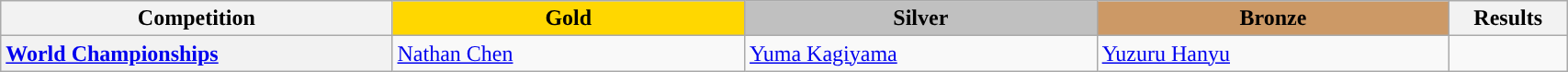<table class="wikitable unsortable" style="text-align:left; width:90%;">
<tr>
<th scope="col" style="text-align:center; width:25%;">Competition</th>
<td scope="col" style="text-align:center; width:22.5%; background:gold"><strong>Gold</strong></td>
<td scope="col" style="text-align:center; width:22.5%; background:silver"><strong>Silver</strong></td>
<td scope="col" style="text-align:center; width:22.5%; background:#c96"><strong>Bronze</strong></td>
<th scope="col" style="text-align:center; width:7.5%;">Results</th>
</tr>
<tr>
<th scope="row" style="text-align:left"> <a href='#'>World Championships</a></th>
<td> <a href='#'>Nathan Chen</a></td>
<td> <a href='#'>Yuma Kagiyama</a></td>
<td> <a href='#'>Yuzuru Hanyu</a></td>
<td></td>
</tr>
</table>
